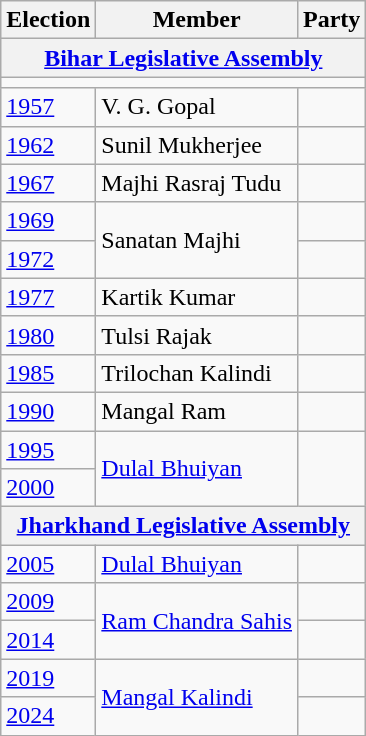<table class="wikitable sortable">
<tr>
<th>Election</th>
<th>Member</th>
<th colspan=2>Party</th>
</tr>
<tr>
<th colspan=4><a href='#'>Bihar Legislative Assembly</a></th>
</tr>
<tr>
<td colspan="4"></td>
</tr>
<tr>
<td><a href='#'>1957</a></td>
<td>V. G. Gopal</td>
<td></td>
</tr>
<tr>
<td><a href='#'>1962</a></td>
<td>Sunil Mukherjee</td>
<td></td>
</tr>
<tr>
<td><a href='#'>1967</a></td>
<td>Majhi Rasraj Tudu</td>
<td></td>
</tr>
<tr>
<td><a href='#'>1969</a></td>
<td rowspan="2">Sanatan Majhi</td>
<td></td>
</tr>
<tr>
<td><a href='#'>1972</a></td>
</tr>
<tr>
<td><a href='#'>1977</a></td>
<td>Kartik Kumar</td>
<td></td>
</tr>
<tr>
<td><a href='#'>1980</a></td>
<td>Tulsi Rajak</td>
<td></td>
</tr>
<tr>
<td><a href='#'>1985</a></td>
<td>Trilochan Kalindi</td>
<td></td>
</tr>
<tr>
<td><a href='#'>1990</a></td>
<td>Mangal Ram</td>
<td></td>
</tr>
<tr>
<td><a href='#'>1995</a></td>
<td rowspan="2"><a href='#'>Dulal Bhuiyan</a></td>
</tr>
<tr>
<td><a href='#'>2000</a></td>
</tr>
<tr>
<th colspan=4><a href='#'>Jharkhand Legislative Assembly</a></th>
</tr>
<tr>
<td><a href='#'>2005</a></td>
<td><a href='#'>Dulal Bhuiyan</a></td>
<td></td>
</tr>
<tr>
<td><a href='#'>2009</a></td>
<td rowspan=2><a href='#'>Ram Chandra Sahis</a></td>
<td></td>
</tr>
<tr>
<td><a href='#'>2014</a></td>
</tr>
<tr>
<td><a href='#'>2019</a></td>
<td rowspan=2><a href='#'>Mangal Kalindi</a></td>
<td></td>
</tr>
<tr>
<td><a href='#'>2024</a></td>
</tr>
</table>
